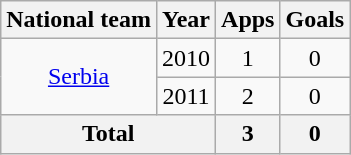<table class="wikitable" style="text-align:center">
<tr>
<th>National team</th>
<th>Year</th>
<th>Apps</th>
<th>Goals</th>
</tr>
<tr>
<td rowspan="2"><a href='#'>Serbia</a></td>
<td>2010</td>
<td>1</td>
<td>0</td>
</tr>
<tr>
<td>2011</td>
<td>2</td>
<td>0</td>
</tr>
<tr>
<th colspan="2">Total</th>
<th>3</th>
<th>0</th>
</tr>
</table>
